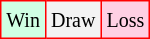<table class="wikitable">
<tr>
<td style="background-color: #d0ffe3; border:1px solid red;"><small>Win</small></td>
<td style="background-color: #f3f3f3; border:1px solid red;"><small>Draw</small></td>
<td style="background-color: #ffd0e3; border:1px solid red;"><small>Loss</small></td>
</tr>
</table>
